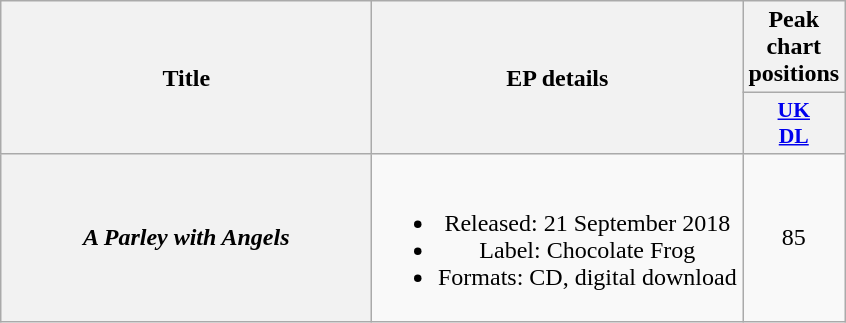<table class="wikitable plainrowheaders" style="text-align:center;">
<tr>
<th rowspan="2" scope="col" style="width:15em;">Title</th>
<th rowspan="2" scope="col" style="width:15em;">EP details</th>
<th>Peak chart positions</th>
</tr>
<tr>
<th scope="col" style="width:2em;font-size:90%;"><a href='#'>UK<br>DL</a><br></th>
</tr>
<tr>
<th scope="row"><em>A Parley with Angels</em></th>
<td><br><ul><li>Released: 21 September 2018</li><li>Label: Chocolate Frog</li><li>Formats: CD, digital download</li></ul></td>
<td>85</td>
</tr>
</table>
